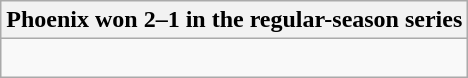<table class="wikitable collapsible collapsed">
<tr>
<th>Phoenix won 2–1 in the regular-season series</th>
</tr>
<tr>
<td><br>

</td>
</tr>
</table>
